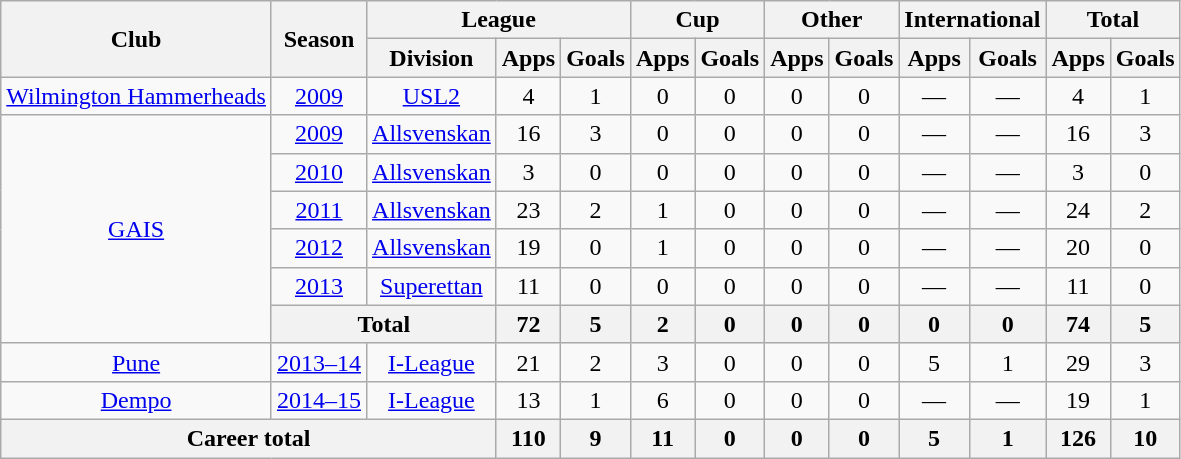<table class="wikitable" style="text-align: center;">
<tr>
<th rowspan="2">Club</th>
<th rowspan="2">Season</th>
<th colspan="3">League</th>
<th colspan="2">Cup</th>
<th colspan="2">Other</th>
<th colspan="2">International</th>
<th colspan="2">Total</th>
</tr>
<tr>
<th>Division</th>
<th>Apps</th>
<th>Goals</th>
<th>Apps</th>
<th>Goals</th>
<th>Apps</th>
<th>Goals</th>
<th>Apps</th>
<th>Goals</th>
<th>Apps</th>
<th>Goals</th>
</tr>
<tr>
<td rowspan="1"><a href='#'>Wilmington Hammerheads</a></td>
<td><a href='#'>2009</a></td>
<td><a href='#'>USL2</a></td>
<td>4</td>
<td>1</td>
<td>0</td>
<td>0</td>
<td>0</td>
<td>0</td>
<td>—</td>
<td>—</td>
<td>4</td>
<td>1</td>
</tr>
<tr>
<td rowspan="6"><a href='#'>GAIS</a></td>
<td><a href='#'>2009</a></td>
<td><a href='#'>Allsvenskan</a></td>
<td>16</td>
<td>3</td>
<td>0</td>
<td>0</td>
<td>0</td>
<td>0</td>
<td>—</td>
<td>—</td>
<td>16</td>
<td>3</td>
</tr>
<tr>
<td><a href='#'>2010</a></td>
<td><a href='#'>Allsvenskan</a></td>
<td>3</td>
<td>0</td>
<td>0</td>
<td>0</td>
<td>0</td>
<td>0</td>
<td>—</td>
<td>—</td>
<td>3</td>
<td>0</td>
</tr>
<tr>
<td><a href='#'>2011</a></td>
<td><a href='#'>Allsvenskan</a></td>
<td>23</td>
<td>2</td>
<td>1</td>
<td>0</td>
<td>0</td>
<td>0</td>
<td>—</td>
<td>—</td>
<td>24</td>
<td>2</td>
</tr>
<tr>
<td><a href='#'>2012</a></td>
<td><a href='#'>Allsvenskan</a></td>
<td>19</td>
<td>0</td>
<td>1</td>
<td>0</td>
<td>0</td>
<td>0</td>
<td>—</td>
<td>—</td>
<td>20</td>
<td>0</td>
</tr>
<tr>
<td><a href='#'>2013</a></td>
<td><a href='#'>Superettan</a></td>
<td>11</td>
<td>0</td>
<td>0</td>
<td>0</td>
<td>0</td>
<td>0</td>
<td>—</td>
<td>—</td>
<td>11</td>
<td>0</td>
</tr>
<tr>
<th colspan="2">Total</th>
<th>72</th>
<th>5</th>
<th>2</th>
<th>0</th>
<th>0</th>
<th>0</th>
<th>0</th>
<th>0</th>
<th>74</th>
<th>5</th>
</tr>
<tr>
<td rowspan="1"><a href='#'>Pune</a></td>
<td><a href='#'>2013–14</a></td>
<td><a href='#'>I-League</a></td>
<td>21</td>
<td>2</td>
<td>3</td>
<td>0</td>
<td>0</td>
<td>0</td>
<td>5</td>
<td>1</td>
<td>29</td>
<td>3</td>
</tr>
<tr>
<td rowspan="1"><a href='#'>Dempo</a></td>
<td><a href='#'>2014–15</a></td>
<td><a href='#'>I-League</a></td>
<td>13</td>
<td>1</td>
<td>6</td>
<td>0</td>
<td>0</td>
<td>0</td>
<td>—</td>
<td>—</td>
<td>19</td>
<td>1</td>
</tr>
<tr>
<th colspan="3">Career total</th>
<th>110</th>
<th>9</th>
<th>11</th>
<th>0</th>
<th>0</th>
<th>0</th>
<th>5</th>
<th>1</th>
<th>126</th>
<th>10</th>
</tr>
</table>
